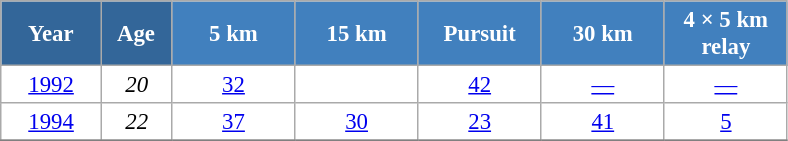<table class="wikitable" style="font-size:95%; text-align:center; border:grey solid 1px; border-collapse:collapse; background:#ffffff;">
<tr>
<th style="background-color:#369; color:white; width:60px;"> Year </th>
<th style="background-color:#369; color:white; width:40px;"> Age </th>
<th style="background-color:#4180be; color:white; width:75px;"> 5 km </th>
<th style="background-color:#4180be; color:white; width:75px;"> 15 km </th>
<th style="background-color:#4180be; color:white; width:75px;"> Pursuit </th>
<th style="background-color:#4180be; color:white; width:75px;"> 30 km </th>
<th style="background-color:#4180be; color:white; width:75px;"> 4 × 5 km <br> relay </th>
</tr>
<tr>
<td><a href='#'>1992</a></td>
<td><em>20</em></td>
<td><a href='#'>32</a></td>
<td><a href='#'></a></td>
<td><a href='#'>42</a></td>
<td><a href='#'>—</a></td>
<td><a href='#'>—</a></td>
</tr>
<tr>
<td><a href='#'>1994</a></td>
<td><em>22</em></td>
<td><a href='#'>37</a></td>
<td><a href='#'>30</a></td>
<td><a href='#'>23</a></td>
<td><a href='#'>41</a></td>
<td><a href='#'>5</a></td>
</tr>
<tr>
</tr>
</table>
